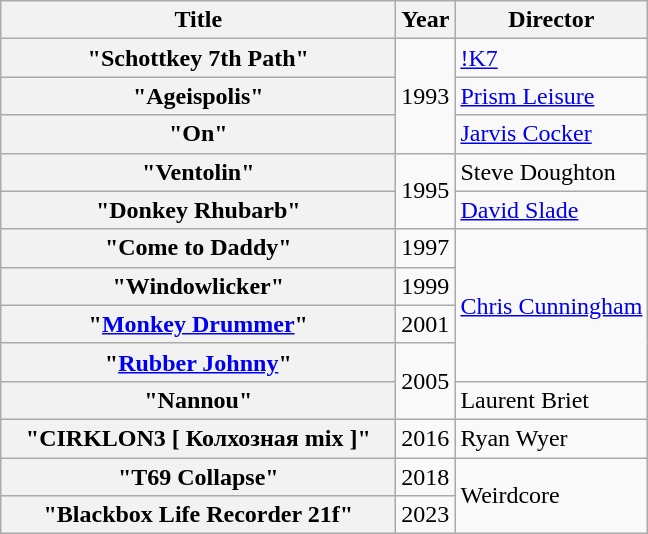<table class="wikitable plainrowheaders">
<tr>
<th scope="col" style="width:16em">Title</th>
<th scope="col">Year</th>
<th scope="col">Director</th>
</tr>
<tr>
<th scope="row">"Schottkey 7th Path"</th>
<td rowspan="3">1993</td>
<td><a href='#'>!K7</a></td>
</tr>
<tr>
<th scope="row">"Ageispolis"</th>
<td><a href='#'>Prism Leisure</a></td>
</tr>
<tr>
<th scope="row">"On"</th>
<td><a href='#'>Jarvis Cocker</a></td>
</tr>
<tr>
<th scope="row">"Ventolin"</th>
<td rowspan="2">1995</td>
<td>Steve Doughton</td>
</tr>
<tr>
<th scope="row">"Donkey Rhubarb"</th>
<td><a href='#'>David Slade</a></td>
</tr>
<tr>
<th scope="row">"Come to Daddy"</th>
<td>1997</td>
<td rowspan="4"><a href='#'>Chris Cunningham</a></td>
</tr>
<tr>
<th scope="row">"Windowlicker"</th>
<td>1999</td>
</tr>
<tr>
<th scope="row">"<a href='#'>Monkey Drummer</a>"</th>
<td>2001</td>
</tr>
<tr>
<th scope="row">"<a href='#'>Rubber Johnny</a>"</th>
<td rowspan="2">2005</td>
</tr>
<tr>
<th scope="row">"Nannou"</th>
<td>Laurent Briet</td>
</tr>
<tr>
<th scope="row">"CIRKLON3 [ Колхозная mix ]"</th>
<td>2016</td>
<td>Ryan Wyer</td>
</tr>
<tr>
<th scope="row">"T69 Collapse"</th>
<td>2018</td>
<td rowspan="2">Weirdcore</td>
</tr>
<tr>
<th scope="row">"Blackbox Life Recorder 21f"</th>
<td>2023</td>
</tr>
</table>
